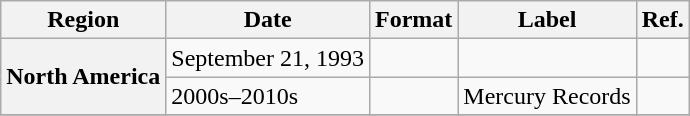<table class="wikitable plainrowheaders">
<tr>
<th scope="col">Region</th>
<th scope="col">Date</th>
<th scope="col">Format</th>
<th scope="col">Label</th>
<th scope="col">Ref.</th>
</tr>
<tr>
<th scope="row" rowspan="2">North America</th>
<td>September 21, 1993</td>
<td></td>
<td></td>
<td></td>
</tr>
<tr>
<td>2000s–2010s</td>
<td></td>
<td>Mercury Records</td>
<td></td>
</tr>
<tr>
</tr>
</table>
